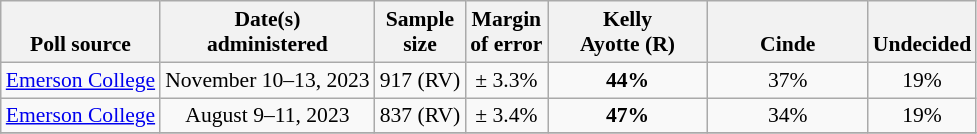<table class="wikitable" style="font-size:90%;text-align:center;">
<tr valign=bottom>
<th>Poll source</th>
<th>Date(s)<br>administered</th>
<th>Sample<br>size</th>
<th>Margin<br>of error</th>
<th style="width:100px;">Kelly<br>Ayotte (R)</th>
<th style="width:100px;">Cinde<br></th>
<th>Undecided</th>
</tr>
<tr>
<td style="text-align:left;"><a href='#'>Emerson College</a></td>
<td>November 10–13, 2023</td>
<td>917 (RV)</td>
<td>± 3.3%</td>
<td><strong>44%</strong></td>
<td>37%</td>
<td>19%</td>
</tr>
<tr>
<td style="text-align:left;"><a href='#'>Emerson College</a></td>
<td>August 9–11, 2023</td>
<td>837 (RV)</td>
<td>± 3.4%</td>
<td><strong>47%</strong></td>
<td>34%</td>
<td>19%</td>
</tr>
<tr>
</tr>
</table>
